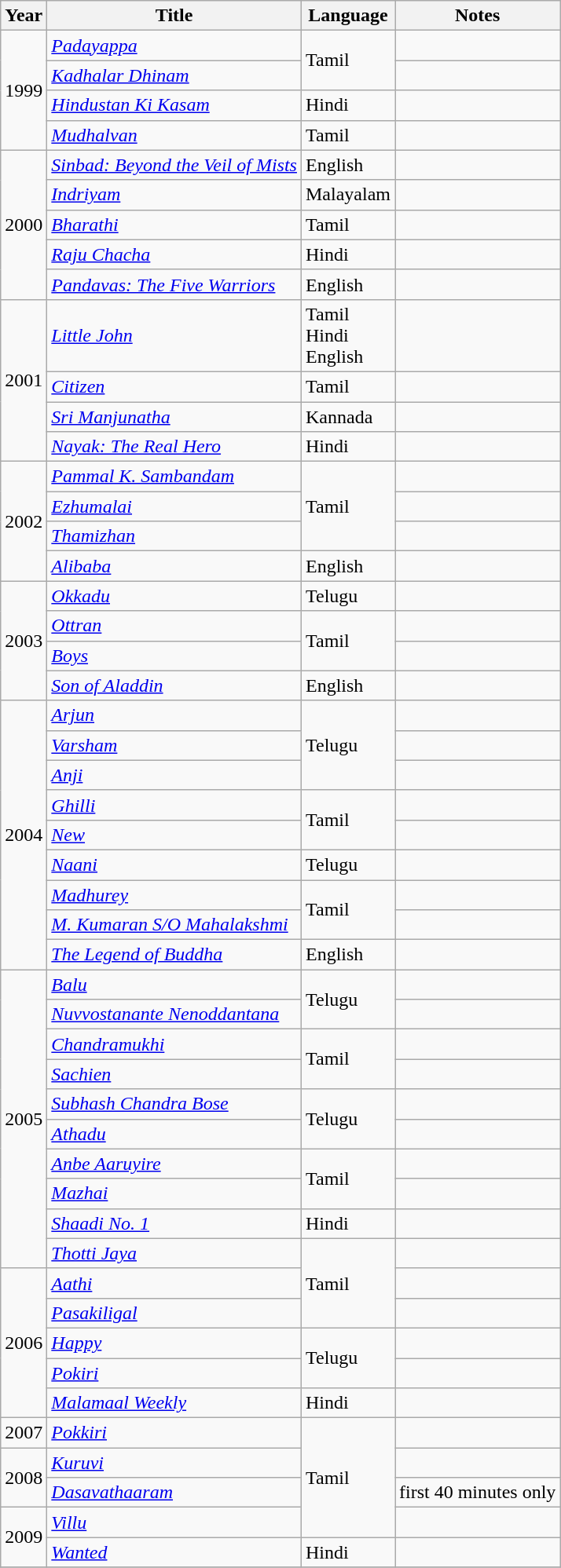<table class="wikitable sortable">
<tr>
<th>Year</th>
<th>Title</th>
<th>Language</th>
<th>Notes</th>
</tr>
<tr>
<td rowspan="4">1999</td>
<td><em><a href='#'>Padayappa</a></em></td>
<td rowspan="2">Tamil</td>
<td></td>
</tr>
<tr>
<td><em><a href='#'>Kadhalar Dhinam</a></em></td>
<td></td>
</tr>
<tr>
<td><em><a href='#'>Hindustan Ki Kasam</a></em></td>
<td>Hindi</td>
<td></td>
</tr>
<tr>
<td><em><a href='#'>Mudhalvan</a></em></td>
<td>Tamil</td>
<td></td>
</tr>
<tr>
<td rowspan="5">2000</td>
<td><em><a href='#'>Sinbad: Beyond the Veil of Mists</a></em></td>
<td>English</td>
<td></td>
</tr>
<tr>
<td><em><a href='#'>Indriyam</a></em></td>
<td>Malayalam</td>
<td></td>
</tr>
<tr>
<td><em><a href='#'>Bharathi</a></em></td>
<td>Tamil</td>
<td></td>
</tr>
<tr>
<td><em><a href='#'>Raju Chacha</a></em></td>
<td>Hindi</td>
<td></td>
</tr>
<tr>
<td><em><a href='#'>Pandavas: The Five Warriors</a></em></td>
<td>English</td>
<td></td>
</tr>
<tr>
<td rowspan="4">2001</td>
<td><em><a href='#'>Little John</a></em></td>
<td>Tamil<br>Hindi<br>English</td>
<td></td>
</tr>
<tr>
<td><em><a href='#'>Citizen</a></em></td>
<td>Tamil</td>
<td></td>
</tr>
<tr>
<td><em><a href='#'>Sri Manjunatha</a></em></td>
<td>Kannada</td>
<td></td>
</tr>
<tr>
<td><em><a href='#'>Nayak: The Real Hero</a></em></td>
<td>Hindi</td>
<td></td>
</tr>
<tr>
<td rowspan = "4">2002</td>
<td><em><a href='#'>Pammal K. Sambandam</a></em></td>
<td rowspan="3">Tamil</td>
<td></td>
</tr>
<tr>
<td><em><a href='#'>Ezhumalai</a></em></td>
<td></td>
</tr>
<tr>
<td><em><a href='#'>Thamizhan</a></em></td>
<td></td>
</tr>
<tr>
<td><em><a href='#'>Alibaba</a></em></td>
<td>English</td>
<td></td>
</tr>
<tr>
<td rowspan="4">2003</td>
<td><em><a href='#'>Okkadu</a></em></td>
<td>Telugu</td>
<td></td>
</tr>
<tr>
<td><em><a href='#'>Ottran</a> </em></td>
<td rowspan="2">Tamil</td>
<td></td>
</tr>
<tr>
<td><em><a href='#'>Boys</a></em></td>
</tr>
<tr>
<td><em><a href='#'>Son of Aladdin</a></em></td>
<td>English</td>
<td></td>
</tr>
<tr>
<td rowspan="9">2004</td>
<td><em><a href='#'>Arjun</a></em></td>
<td rowspan="3">Telugu</td>
<td></td>
</tr>
<tr>
<td><em><a href='#'>Varsham</a></em></td>
<td></td>
</tr>
<tr>
<td><em><a href='#'>Anji</a></em></td>
<td></td>
</tr>
<tr>
<td><em><a href='#'>Ghilli</a></em></td>
<td rowspan="2">Tamil</td>
<td></td>
</tr>
<tr>
<td><em><a href='#'>New</a></em></td>
<td></td>
</tr>
<tr>
<td><em><a href='#'>Naani</a></em></td>
<td>Telugu</td>
<td></td>
</tr>
<tr>
<td><em><a href='#'>Madhurey</a></em></td>
<td rowspan="2">Tamil</td>
<td></td>
</tr>
<tr>
<td><em><a href='#'>M. Kumaran S/O Mahalakshmi</a></em></td>
<td></td>
</tr>
<tr>
<td><em><a href='#'>The Legend of Buddha</a></em></td>
<td>English</td>
<td></td>
</tr>
<tr>
<td rowspan="10">2005</td>
<td><em><a href='#'>Balu</a></em></td>
<td rowspan="2">Telugu</td>
<td></td>
</tr>
<tr>
<td><em><a href='#'>Nuvvostanante Nenoddantana</a></em></td>
<td></td>
</tr>
<tr>
<td><em><a href='#'>Chandramukhi</a></em></td>
<td rowspan="2">Tamil</td>
<td></td>
</tr>
<tr>
<td><em><a href='#'>Sachien</a></em></td>
<td></td>
</tr>
<tr>
<td><em><a href='#'>Subhash Chandra Bose</a></em></td>
<td rowspan="2">Telugu</td>
<td></td>
</tr>
<tr>
<td><em><a href='#'>Athadu</a></em></td>
<td></td>
</tr>
<tr>
<td><em><a href='#'>Anbe Aaruyire</a></em></td>
<td rowspan="2">Tamil</td>
<td></td>
</tr>
<tr>
<td><em><a href='#'>Mazhai</a></em></td>
<td></td>
</tr>
<tr>
<td><em><a href='#'>Shaadi No. 1</a></em></td>
<td>Hindi</td>
<td></td>
</tr>
<tr>
<td><em><a href='#'>Thotti Jaya</a></em></td>
<td rowspan="3">Tamil</td>
<td></td>
</tr>
<tr>
<td rowspan="5">2006</td>
<td><em><a href='#'>Aathi</a></em></td>
<td></td>
</tr>
<tr>
<td><em><a href='#'>Pasakiligal</a></em></td>
<td></td>
</tr>
<tr>
<td><em><a href='#'>Happy</a></em></td>
<td rowspan="2">Telugu</td>
<td></td>
</tr>
<tr>
<td><em><a href='#'>Pokiri</a></em></td>
<td></td>
</tr>
<tr>
<td><em><a href='#'>Malamaal Weekly</a></em></td>
<td>Hindi</td>
<td></td>
</tr>
<tr>
<td>2007</td>
<td><em><a href='#'>Pokkiri</a></em></td>
<td rowspan="4">Tamil</td>
<td></td>
</tr>
<tr>
<td rowspan="2">2008</td>
<td><em><a href='#'>Kuruvi</a></em></td>
<td></td>
</tr>
<tr>
<td><em><a href='#'>Dasavathaaram</a></em></td>
<td>first 40 minutes only</td>
</tr>
<tr>
<td rowspan="2">2009</td>
<td><em><a href='#'>Villu</a></em></td>
<td></td>
</tr>
<tr>
<td><em><a href='#'>Wanted</a></em></td>
<td>Hindi</td>
<td></td>
</tr>
<tr>
</tr>
</table>
